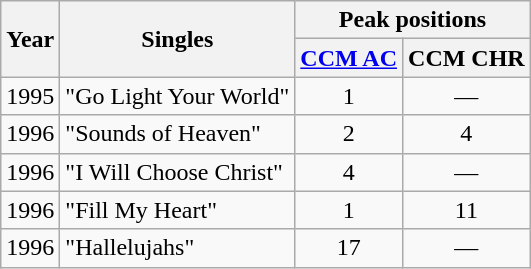<table class="wikitable">
<tr>
<th rowspan="2">Year</th>
<th rowspan="2">Singles</th>
<th colspan="2">Peak positions</th>
</tr>
<tr>
<th><a href='#'>CCM AC</a><br></th>
<th>CCM CHR<br></th>
</tr>
<tr>
<td>1995</td>
<td>"Go Light Your World"</td>
<td align="center">1</td>
<td align="center">—</td>
</tr>
<tr>
<td>1996</td>
<td>"Sounds of Heaven"</td>
<td align="center">2</td>
<td align="center">4</td>
</tr>
<tr>
<td>1996</td>
<td>"I Will Choose Christ"</td>
<td align="center">4</td>
<td align="center">—</td>
</tr>
<tr>
<td>1996</td>
<td>"Fill My Heart"</td>
<td align="center">1</td>
<td align="center">11</td>
</tr>
<tr>
<td>1996</td>
<td>"Hallelujahs"</td>
<td align="center">17</td>
<td align="center">—</td>
</tr>
</table>
